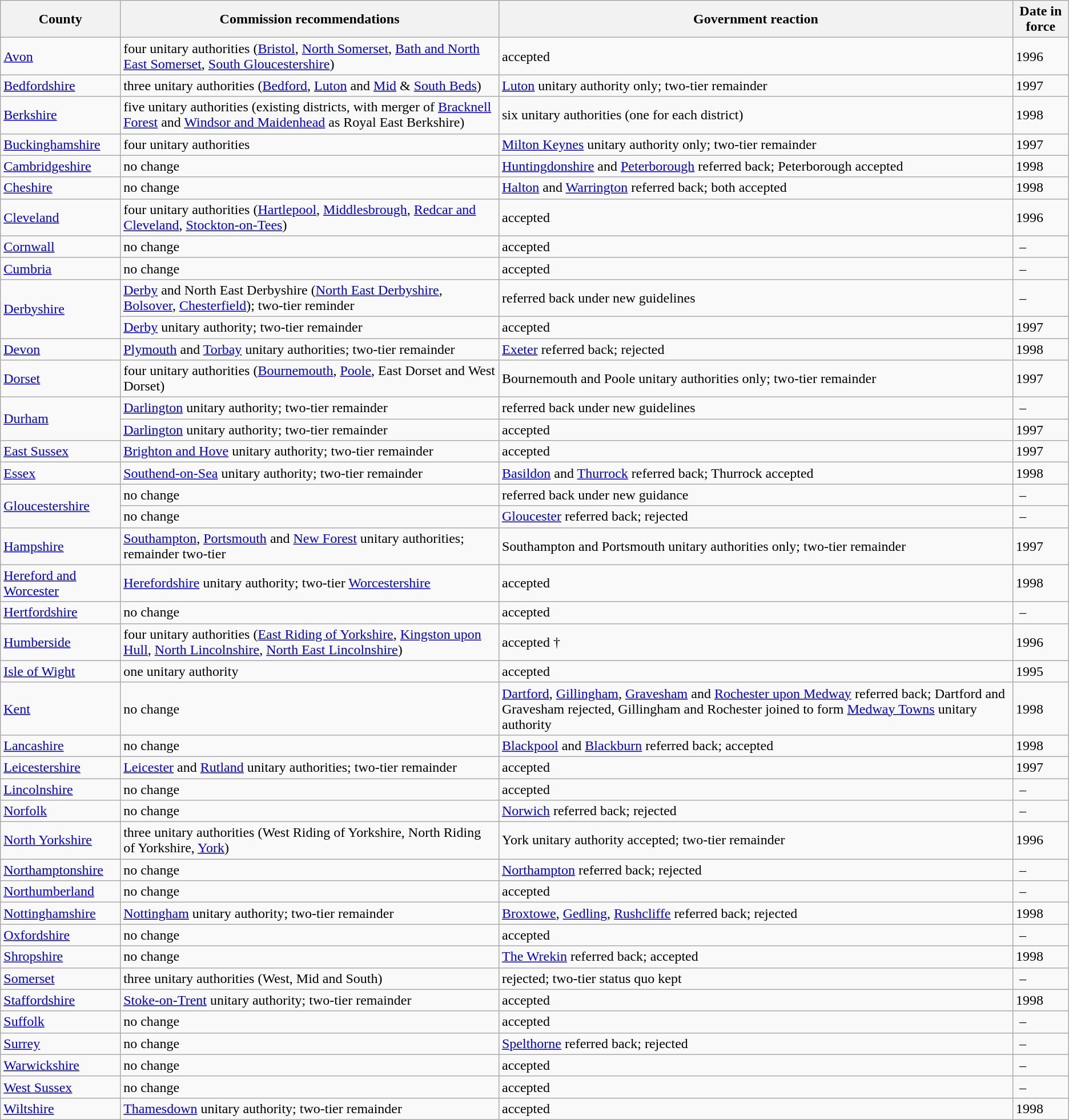<table class="wikitable">
<tr>
<th>County</th>
<th>Commission recommendations</th>
<th>Government reaction</th>
<th>Date in force</th>
</tr>
<tr>
<td><a href='#'>Avon</a></td>
<td>four unitary authorities (<a href='#'>Bristol</a>, <a href='#'>North Somerset</a>, <a href='#'>Bath and North East Somerset</a>, <a href='#'>South Gloucestershire</a>)</td>
<td>accepted</td>
<td>1996</td>
</tr>
<tr>
<td><a href='#'>Bedfordshire</a></td>
<td>three unitary authorities (<a href='#'>Bedford</a>, <a href='#'>Luton</a> and <a href='#'>Mid</a> & <a href='#'>South Beds</a>)</td>
<td><a href='#'>Luton</a> unitary authority only; two-tier remainder</td>
<td>1997</td>
</tr>
<tr>
<td><a href='#'>Berkshire</a></td>
<td>five unitary authorities (existing districts, with merger of <a href='#'>Bracknell Forest</a> and <a href='#'>Windsor and Maidenhead</a> as Royal East Berkshire)</td>
<td>six unitary authorities (one for each district)</td>
<td>1998</td>
</tr>
<tr>
<td><a href='#'>Buckinghamshire</a></td>
<td>four unitary authorities</td>
<td><a href='#'>Milton Keynes</a> unitary authority only; two-tier remainder</td>
<td>1997</td>
</tr>
<tr>
<td><a href='#'>Cambridgeshire</a></td>
<td>no change</td>
<td><a href='#'>Huntingdonshire</a> and <a href='#'>Peterborough</a> referred back; Peterborough accepted</td>
<td>1998</td>
</tr>
<tr>
<td><a href='#'>Cheshire</a></td>
<td>no change</td>
<td><a href='#'>Halton</a> and <a href='#'>Warrington</a> referred back; both accepted</td>
<td>1998</td>
</tr>
<tr>
<td><a href='#'>Cleveland</a></td>
<td>four unitary authorities (<a href='#'>Hartlepool</a>, <a href='#'>Middlesbrough</a>, <a href='#'>Redcar and Cleveland</a>, <a href='#'>Stockton-on-Tees</a>)</td>
<td>accepted</td>
<td>1996</td>
</tr>
<tr>
<td><a href='#'>Cornwall</a></td>
<td>no change</td>
<td>accepted</td>
<td> –</td>
</tr>
<tr>
<td><a href='#'>Cumbria</a></td>
<td>no change</td>
<td>accepted</td>
<td> –</td>
</tr>
<tr>
<td rowspan=2><a href='#'>Derbyshire</a></td>
<td><a href='#'>Derby</a> and North East Derbyshire (<a href='#'>North East Derbyshire</a>, <a href='#'>Bolsover</a>, <a href='#'>Chesterfield</a>); two-tier reminder</td>
<td>referred back under new guidelines</td>
<td> –</td>
</tr>
<tr>
<td><a href='#'>Derby</a> unitary authority; two-tier remainder</td>
<td>accepted</td>
<td>1997</td>
</tr>
<tr>
<td><a href='#'>Devon</a></td>
<td><a href='#'>Plymouth</a> and <a href='#'>Torbay</a> unitary authorities; two-tier remainder</td>
<td><a href='#'>Exeter</a> referred back; rejected</td>
<td>1998</td>
</tr>
<tr>
<td><a href='#'>Dorset</a></td>
<td>four unitary authorities (<a href='#'>Bournemouth</a>, <a href='#'>Poole</a>, East Dorset and West Dorset)</td>
<td>Bournemouth and Poole unitary authorities only; two-tier remainder</td>
<td>1997</td>
</tr>
<tr>
<td rowspan=2><a href='#'>Durham</a></td>
<td><a href='#'>Darlington</a> unitary authority; two-tier remainder</td>
<td>referred back under new guidelines</td>
<td> –</td>
</tr>
<tr>
<td><a href='#'>Darlington</a> unitary authority; two-tier remainder</td>
<td>accepted</td>
<td>1997</td>
</tr>
<tr>
<td><a href='#'>East Sussex</a></td>
<td><a href='#'>Brighton and Hove</a> unitary authority; two-tier remainder</td>
<td>accepted</td>
<td>1997</td>
</tr>
<tr>
<td><a href='#'>Essex</a></td>
<td><a href='#'>Southend-on-Sea</a> unitary authority; two-tier remainder</td>
<td><a href='#'>Basildon</a> and <a href='#'>Thurrock</a> referred back; Thurrock accepted</td>
<td>1998</td>
</tr>
<tr>
<td rowspan=2><a href='#'>Gloucestershire</a></td>
<td>no change</td>
<td>referred back under new guidance</td>
<td> –</td>
</tr>
<tr>
<td>no change</td>
<td><a href='#'>Gloucester</a> referred back; rejected</td>
<td> –</td>
</tr>
<tr>
<td><a href='#'>Hampshire</a></td>
<td><a href='#'>Southampton</a>, <a href='#'>Portsmouth</a> and <a href='#'>New Forest</a> unitary authorities; remainder two-tier</td>
<td>Southampton and Portsmouth unitary authorities only; two-tier remainder</td>
<td>1997</td>
</tr>
<tr>
<td><a href='#'>Hereford and Worcester</a></td>
<td><a href='#'>Herefordshire</a> unitary authority; two-tier <a href='#'>Worcestershire</a></td>
<td>accepted</td>
<td>1998</td>
</tr>
<tr>
<td><a href='#'>Hertfordshire</a></td>
<td>no change</td>
<td>accepted</td>
<td> –</td>
</tr>
<tr>
<td><a href='#'>Humberside</a></td>
<td>four unitary authorities (<a href='#'>East Riding of Yorkshire</a>, <a href='#'>Kingston upon Hull</a>, <a href='#'>North Lincolnshire</a>, <a href='#'>North East Lincolnshire</a>)</td>
<td>accepted †</td>
<td>1996</td>
</tr>
<tr>
<td><a href='#'>Isle of Wight</a></td>
<td>one unitary authority</td>
<td>accepted</td>
<td>1995</td>
</tr>
<tr>
<td><a href='#'>Kent</a></td>
<td>no change</td>
<td><a href='#'>Dartford</a>, <a href='#'>Gillingham</a>, <a href='#'>Gravesham</a> and <a href='#'>Rochester upon Medway</a> referred back; Dartford and Gravesham rejected, Gillingham and Rochester joined to form <a href='#'>Medway Towns</a> unitary authority</td>
<td>1998</td>
</tr>
<tr>
<td><a href='#'>Lancashire</a></td>
<td>no change</td>
<td><a href='#'>Blackpool</a> and <a href='#'>Blackburn</a> referred back; accepted</td>
<td>1998</td>
</tr>
<tr>
<td><a href='#'>Leicestershire</a></td>
<td><a href='#'>Leicester</a> and <a href='#'>Rutland</a> unitary authorities; two-tier remainder</td>
<td>accepted</td>
<td>1997</td>
</tr>
<tr>
<td><a href='#'>Lincolnshire</a></td>
<td>no change</td>
<td>accepted</td>
<td> –</td>
</tr>
<tr>
<td><a href='#'>Norfolk</a></td>
<td>no change</td>
<td><a href='#'>Norwich</a> referred back; rejected</td>
<td> –</td>
</tr>
<tr>
<td><a href='#'>North Yorkshire</a></td>
<td>three unitary authorities (West Riding of Yorkshire, North Riding of Yorkshire, <a href='#'>York</a>)</td>
<td>York unitary authority accepted; two-tier remainder</td>
<td>1996</td>
</tr>
<tr>
<td><a href='#'>Northamptonshire</a></td>
<td>no change</td>
<td><a href='#'>Northampton</a> referred back; rejected</td>
<td> –</td>
</tr>
<tr>
<td><a href='#'>Northumberland</a></td>
<td>no change</td>
<td>accepted</td>
<td> –</td>
</tr>
<tr>
<td><a href='#'>Nottinghamshire</a></td>
<td><a href='#'>Nottingham</a> unitary authority; two-tier remainder</td>
<td><a href='#'>Broxtowe</a>, <a href='#'>Gedling</a>, <a href='#'>Rushcliffe</a> referred back; rejected</td>
<td>1998</td>
</tr>
<tr>
<td><a href='#'>Oxfordshire</a></td>
<td>no change</td>
<td>accepted</td>
<td> –</td>
</tr>
<tr>
<td><a href='#'>Shropshire</a></td>
<td>no change</td>
<td><a href='#'>The Wrekin</a> referred back; accepted</td>
<td>1998</td>
</tr>
<tr>
<td><a href='#'>Somerset</a></td>
<td>three unitary authorities (West, Mid and South)</td>
<td>rejected; two-tier status quo kept</td>
<td> –</td>
</tr>
<tr>
<td><a href='#'>Staffordshire</a></td>
<td><a href='#'>Stoke-on-Trent</a> unitary authority; two-tier remainder</td>
<td>accepted</td>
<td>1998</td>
</tr>
<tr>
<td><a href='#'>Suffolk</a></td>
<td>no change</td>
<td>accepted</td>
<td> –</td>
</tr>
<tr>
<td><a href='#'>Surrey</a></td>
<td>no change</td>
<td><a href='#'>Spelthorne</a> referred back; rejected</td>
<td> –</td>
</tr>
<tr>
<td><a href='#'>Warwickshire</a></td>
<td>no change</td>
<td>accepted</td>
<td> –</td>
</tr>
<tr>
<td><a href='#'>West Sussex</a></td>
<td>no change</td>
<td>accepted</td>
<td> –</td>
</tr>
<tr>
<td><a href='#'>Wiltshire</a></td>
<td><a href='#'>Thamesdown</a> unitary authority; two-tier remainder</td>
<td>accepted</td>
<td>1998</td>
</tr>
</table>
